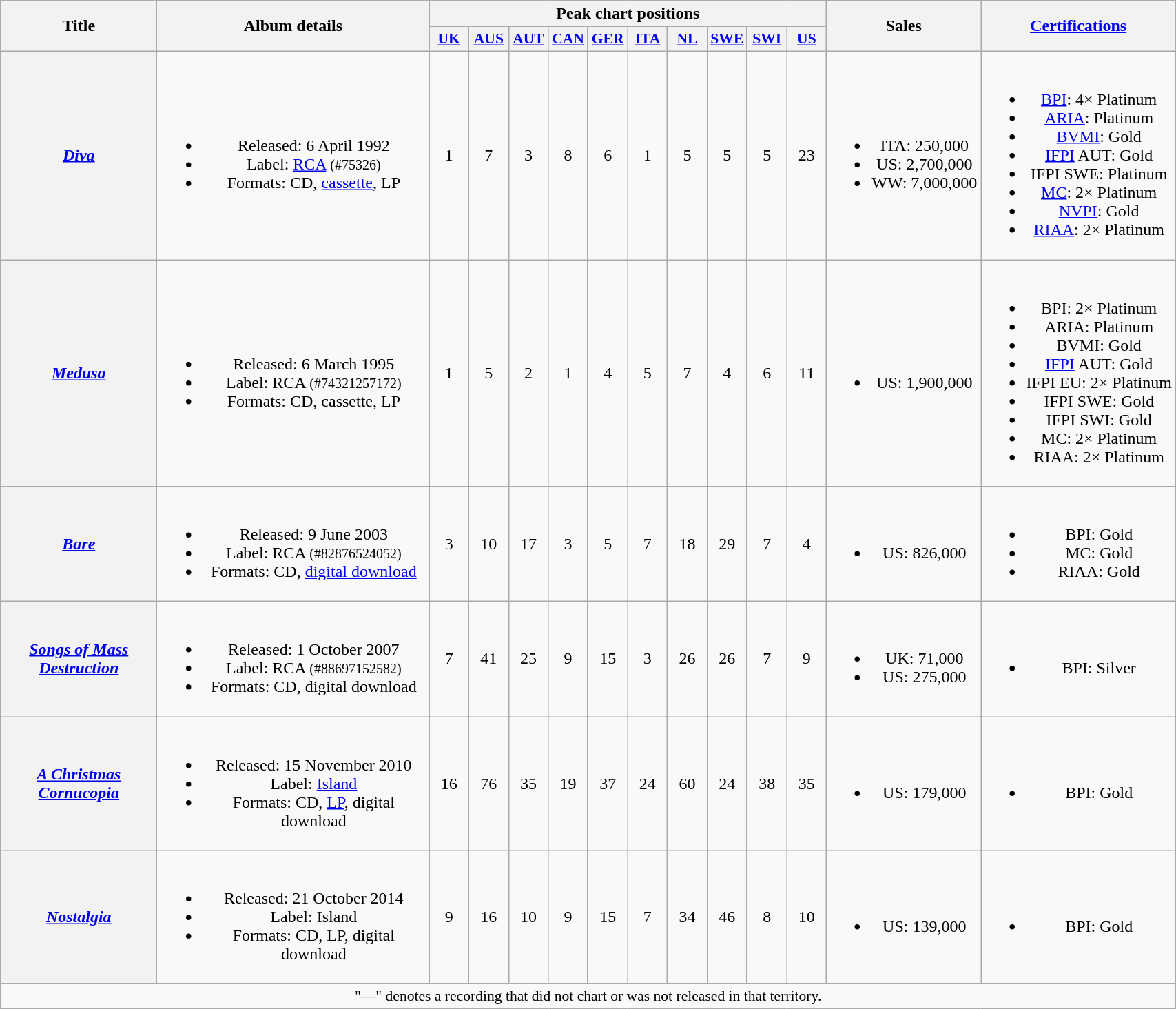<table class="wikitable plainrowheaders" style="text-align:center;" border="1">
<tr>
<th scope="col" rowspan="2" style="width:9em;">Title</th>
<th scope="col" rowspan="2" style="width:16em;">Album details</th>
<th scope="col" colspan="10">Peak chart positions</th>
<th rowspan="2">Sales</th>
<th rowspan="2"><a href='#'>Certifications</a></th>
</tr>
<tr>
<th scope="col" style="width:2.2em;font-size:90%;"><a href='#'>UK</a><br></th>
<th scope="col" style="width:2.2em;font-size:90%;"><a href='#'>AUS</a><br></th>
<th scope="col" style="width:2.2em;font-size:90%;"><a href='#'>AUT</a><br></th>
<th scope="col" style="width:2.2em;font-size:90%;"><a href='#'>CAN</a><br></th>
<th scope="col" style="width:2.2em;font-size:90%;"><a href='#'>GER</a><br></th>
<th scope="col" style="width:2.2em;font-size:90%;"><a href='#'>ITA</a><br></th>
<th scope="col" style="width:2.2em;font-size:90%;"><a href='#'>NL</a><br></th>
<th scope="col" style="width:2.2em;font-size:90%;"><a href='#'>SWE</a><br></th>
<th scope="col" style="width:2.2em;font-size:90%;"><a href='#'>SWI</a><br></th>
<th scope="col" style="width:2.2em;font-size:90%;"><a href='#'>US</a><br></th>
</tr>
<tr>
<th scope="row"><em><a href='#'>Diva</a></em></th>
<td><br><ul><li>Released: 6 April 1992</li><li>Label: <a href='#'>RCA</a> <small>(#75326)</small></li><li>Formats: CD, <a href='#'>cassette</a>, LP</li></ul></td>
<td>1</td>
<td>7</td>
<td>3</td>
<td>8</td>
<td>6</td>
<td>1</td>
<td>5</td>
<td>5</td>
<td>5</td>
<td>23</td>
<td><br><ul><li>ITA: 250,000</li><li>US: 2,700,000</li><li>WW: 7,000,000</li></ul></td>
<td><br><ul><li><a href='#'>BPI</a>: 4× Platinum</li><li><a href='#'>ARIA</a>: Platinum</li><li><a href='#'>BVMI</a>: Gold</li><li><a href='#'>IFPI</a> AUT: Gold</li><li>IFPI SWE: Platinum</li><li><a href='#'>MC</a>: 2× Platinum</li><li><a href='#'>NVPI</a>: Gold</li><li><a href='#'>RIAA</a>: 2× Platinum</li></ul></td>
</tr>
<tr>
<th scope="row"><em><a href='#'>Medusa</a></em></th>
<td><br><ul><li>Released: 6 March 1995</li><li>Label: RCA <small>(#74321257172)</small></li><li>Formats: CD, cassette, LP</li></ul></td>
<td>1</td>
<td>5</td>
<td>2</td>
<td>1</td>
<td>4</td>
<td>5</td>
<td>7</td>
<td>4</td>
<td>6</td>
<td>11</td>
<td><br><ul><li>US: 1,900,000</li></ul></td>
<td><br><ul><li>BPI: 2× Platinum</li><li>ARIA: Platinum</li><li>BVMI: Gold</li><li><a href='#'>IFPI</a> AUT: Gold</li><li>IFPI EU: 2× Platinum</li><li>IFPI SWE: Gold</li><li>IFPI SWI: Gold</li><li>MC: 2× Platinum</li><li>RIAA: 2× Platinum</li></ul></td>
</tr>
<tr>
<th scope="row"><em><a href='#'>Bare</a></em></th>
<td><br><ul><li>Released: 9 June 2003</li><li>Label: RCA <small>(#82876524052)</small></li><li>Formats: CD, <a href='#'>digital download</a></li></ul></td>
<td>3</td>
<td>10</td>
<td>17</td>
<td>3</td>
<td>5</td>
<td>7</td>
<td>18</td>
<td>29</td>
<td>7</td>
<td>4</td>
<td><br><ul><li>US: 826,000</li></ul></td>
<td><br><ul><li>BPI: Gold</li><li>MC: Gold</li><li>RIAA: Gold</li></ul></td>
</tr>
<tr>
<th scope="row"><em><a href='#'>Songs of Mass Destruction</a></em></th>
<td><br><ul><li>Released: 1 October 2007</li><li>Label: RCA <small>(#88697152582)</small></li><li>Formats: CD, digital download</li></ul></td>
<td>7</td>
<td>41</td>
<td>25</td>
<td>9</td>
<td>15</td>
<td>3</td>
<td>26</td>
<td>26</td>
<td>7</td>
<td>9</td>
<td><br><ul><li>UK: 71,000</li><li>US: 275,000</li></ul></td>
<td><br><ul><li>BPI: Silver</li></ul></td>
</tr>
<tr>
<th scope="row"><em><a href='#'>A Christmas Cornucopia</a></em></th>
<td><br><ul><li>Released: 15 November 2010</li><li>Label: <a href='#'>Island</a></li><li>Formats: CD, <a href='#'>LP</a>, digital download</li></ul></td>
<td>16</td>
<td>76</td>
<td>35</td>
<td>19</td>
<td>37</td>
<td>24</td>
<td>60</td>
<td>24</td>
<td>38</td>
<td>35</td>
<td><br><ul><li>US: 179,000</li></ul></td>
<td><br><ul><li>BPI: Gold</li></ul></td>
</tr>
<tr>
<th scope="row"><em><a href='#'>Nostalgia</a></em></th>
<td><br><ul><li>Released: 21 October 2014</li><li>Label: Island</li><li>Formats: CD, LP, digital download</li></ul></td>
<td>9</td>
<td>16</td>
<td>10</td>
<td>9</td>
<td>15</td>
<td>7</td>
<td>34</td>
<td>46</td>
<td>8</td>
<td>10</td>
<td><br><ul><li>US: 139,000</li></ul></td>
<td><br><ul><li>BPI: Gold</li></ul></td>
</tr>
<tr>
<td colspan="14" style="font-size:90%">"—" denotes a recording that did not chart or was not released in that territory.</td>
</tr>
</table>
